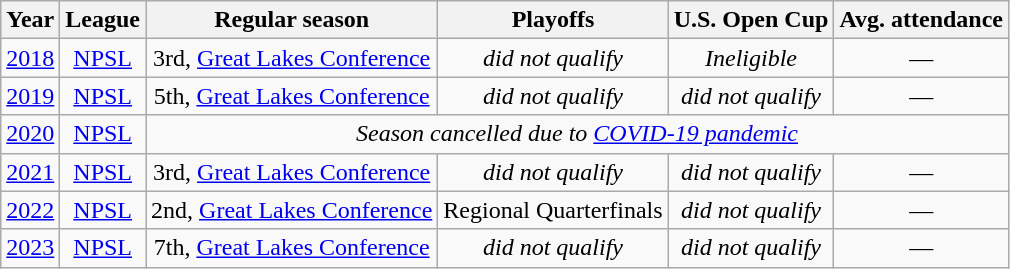<table class="wikitable" style="text-align:center;">
<tr>
<th>Year</th>
<th>League</th>
<th>Regular season</th>
<th>Playoffs</th>
<th>U.S. Open Cup</th>
<th>Avg. attendance</th>
</tr>
<tr>
<td><a href='#'>2018</a></td>
<td><a href='#'>NPSL</a></td>
<td>3rd, <a href='#'>Great Lakes Conference</a></td>
<td><em>did not qualify</em></td>
<td><em>Ineligible</em></td>
<td>—</td>
</tr>
<tr>
<td><a href='#'>2019</a></td>
<td><a href='#'>NPSL</a></td>
<td>5th, <a href='#'>Great Lakes Conference</a></td>
<td><em>did not qualify</em></td>
<td><em>did not qualify</em></td>
<td>—</td>
</tr>
<tr>
<td><a href='#'>2020</a></td>
<td><a href='#'>NPSL</a></td>
<td colspan=4><em>Season cancelled due to <a href='#'>COVID-19 pandemic</a></em></td>
</tr>
<tr>
<td><a href='#'>2021</a></td>
<td><a href='#'>NPSL</a></td>
<td>3rd, <a href='#'>Great Lakes Conference</a></td>
<td><em>did not qualify</em></td>
<td><em>did not qualify</em></td>
<td>—</td>
</tr>
<tr>
<td><a href='#'>2022</a></td>
<td><a href='#'>NPSL</a></td>
<td>2nd, <a href='#'>Great Lakes Conference</a></td>
<td>Regional Quarterfinals</td>
<td><em>did not qualify</em></td>
<td>—</td>
</tr>
<tr>
<td><a href='#'>2023</a></td>
<td><a href='#'>NPSL</a></td>
<td>7th, <a href='#'>Great Lakes Conference</a></td>
<td><em>did not qualify</em></td>
<td><em>did not qualify</em></td>
<td>—</td>
</tr>
</table>
